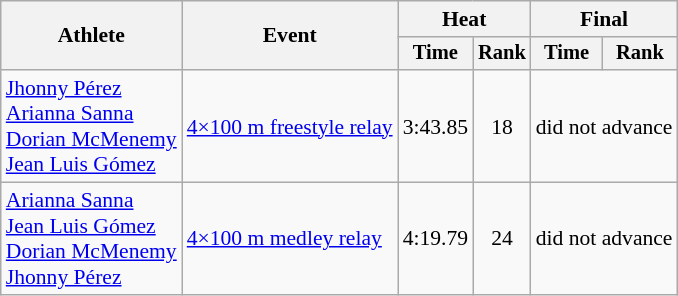<table class=wikitable style="font-size:90%">
<tr>
<th rowspan="2">Athlete</th>
<th rowspan="2">Event</th>
<th colspan="2">Heat</th>
<th colspan="2">Final</th>
</tr>
<tr style="font-size:95%">
<th>Time</th>
<th>Rank</th>
<th>Time</th>
<th>Rank</th>
</tr>
<tr align=center>
<td align=left><a href='#'>Jhonny Pérez</a><br><a href='#'>Arianna Sanna</a><br><a href='#'>Dorian McMenemy</a><br><a href='#'>Jean Luis Gómez</a></td>
<td align=left><a href='#'>4×100 m freestyle relay</a></td>
<td>3:43.85</td>
<td>18</td>
<td colspan=2>did not advance</td>
</tr>
<tr align=center>
<td align=left><a href='#'>Arianna Sanna</a><br><a href='#'>Jean Luis Gómez</a><br><a href='#'>Dorian McMenemy</a><br><a href='#'>Jhonny Pérez</a></td>
<td align=left><a href='#'>4×100 m medley relay</a></td>
<td>4:19.79</td>
<td>24</td>
<td colspan=2>did not advance</td>
</tr>
</table>
